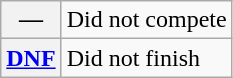<table class="wikitable">
<tr>
<th scope="row">—</th>
<td>Did not compete</td>
</tr>
<tr>
<th scope="row"><a href='#'>DNF</a></th>
<td>Did not finish</td>
</tr>
</table>
